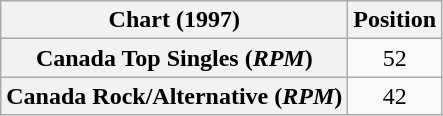<table class="wikitable sortable plainrowheaders">
<tr>
<th>Chart (1997)</th>
<th>Position</th>
</tr>
<tr>
<th scope="row">Canada Top Singles (<em>RPM</em>)</th>
<td align="center">52</td>
</tr>
<tr>
<th scope="row">Canada Rock/Alternative (<em>RPM</em>)</th>
<td align="center">42</td>
</tr>
</table>
